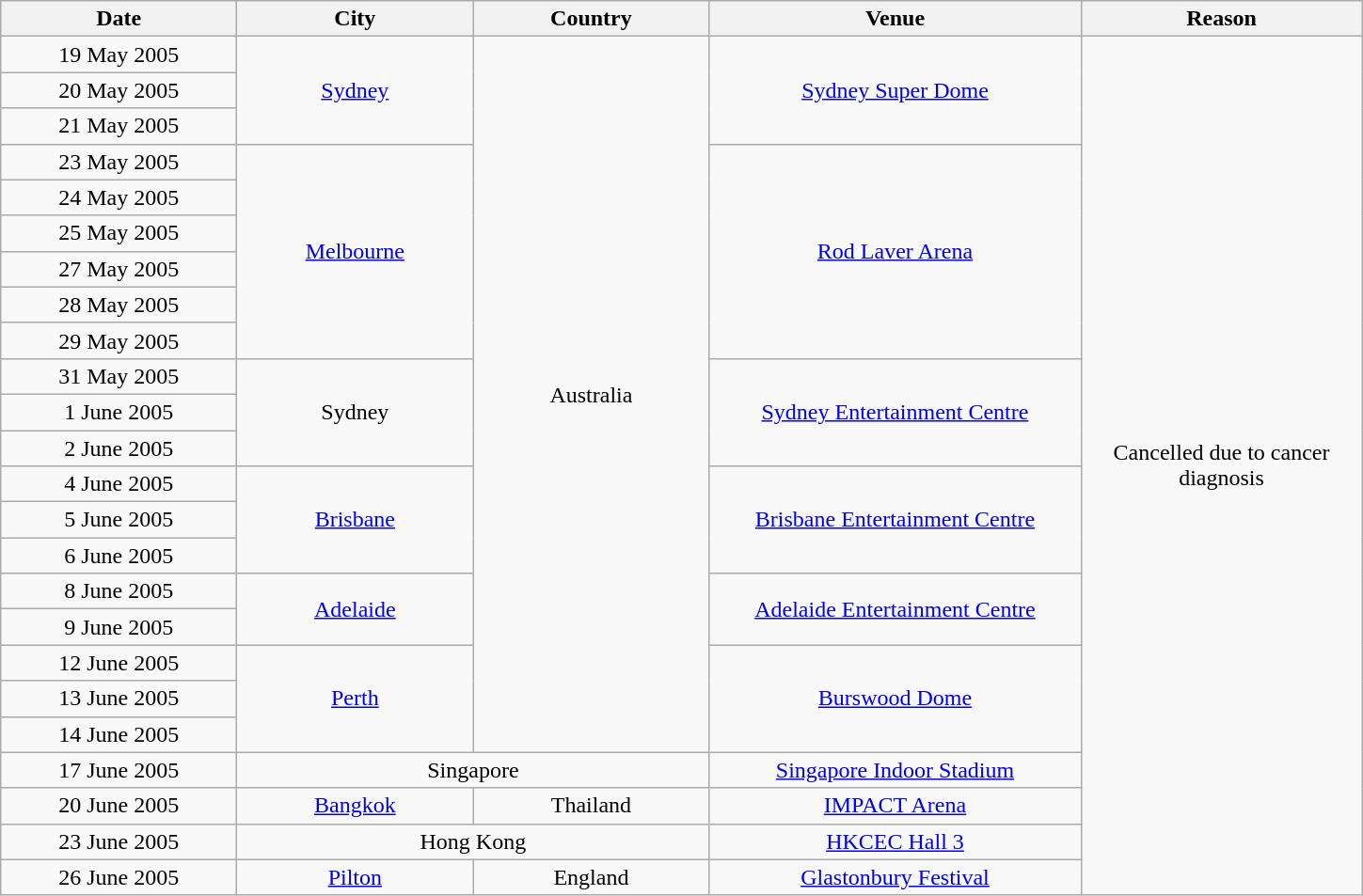<table class="wikitable" style="text-align:center;">
<tr>
<th scope="col" style="width:10em;">Date</th>
<th scope="col" style="width:10em;">City</th>
<th scope="col" style="width:10em;">Country</th>
<th scope="col" style="width:16em;">Venue</th>
<th scope="col" style="width:12em;">Reason</th>
</tr>
<tr>
<td>19 May 2005</td>
<td rowspan="3"><a href='#'>Sydney</a></td>
<td rowspan="20">Australia</td>
<td rowspan="3"><a href='#'>Sydney Super Dome</a></td>
<td rowspan="24">Cancelled due to cancer diagnosis</td>
</tr>
<tr>
<td>20 May 2005</td>
</tr>
<tr>
<td>21 May 2005</td>
</tr>
<tr>
<td>23 May 2005</td>
<td rowspan="6"><a href='#'>Melbourne</a></td>
<td rowspan="6"><a href='#'>Rod Laver Arena</a></td>
</tr>
<tr>
<td>24 May 2005</td>
</tr>
<tr>
<td>25 May 2005</td>
</tr>
<tr>
<td>27 May 2005</td>
</tr>
<tr>
<td>28 May 2005</td>
</tr>
<tr>
<td>29 May 2005</td>
</tr>
<tr>
<td>31 May 2005</td>
<td rowspan="3">Sydney</td>
<td rowspan="3"><a href='#'>Sydney Entertainment Centre</a></td>
</tr>
<tr>
<td>1 June 2005</td>
</tr>
<tr>
<td>2 June 2005</td>
</tr>
<tr>
<td>4 June 2005</td>
<td rowspan="3"><a href='#'>Brisbane</a></td>
<td rowspan="3"><a href='#'>Brisbane Entertainment Centre</a></td>
</tr>
<tr>
<td>5 June 2005</td>
</tr>
<tr>
<td>6 June 2005</td>
</tr>
<tr>
<td>8 June 2005</td>
<td rowspan="2"><a href='#'>Adelaide</a></td>
<td rowspan="2"><a href='#'>Adelaide Entertainment Centre</a></td>
</tr>
<tr>
<td>9 June 2005</td>
</tr>
<tr>
<td>12 June 2005</td>
<td rowspan="3"><a href='#'>Perth</a></td>
<td rowspan="3"><a href='#'>Burswood Dome</a></td>
</tr>
<tr>
<td>13 June 2005</td>
</tr>
<tr>
<td>14 June 2005</td>
</tr>
<tr>
<td>17 June 2005</td>
<td colspan="2">Singapore</td>
<td><a href='#'>Singapore Indoor Stadium</a></td>
</tr>
<tr>
<td>20 June 2005</td>
<td><a href='#'>Bangkok</a></td>
<td>Thailand</td>
<td><a href='#'>IMPACT Arena</a></td>
</tr>
<tr>
<td>23 June 2005</td>
<td colspan="2">Hong Kong</td>
<td><a href='#'>HKCEC Hall 3</a></td>
</tr>
<tr>
<td>26 June 2005</td>
<td><a href='#'>Pilton</a></td>
<td>England</td>
<td><a href='#'>Glastonbury Festival</a></td>
</tr>
</table>
